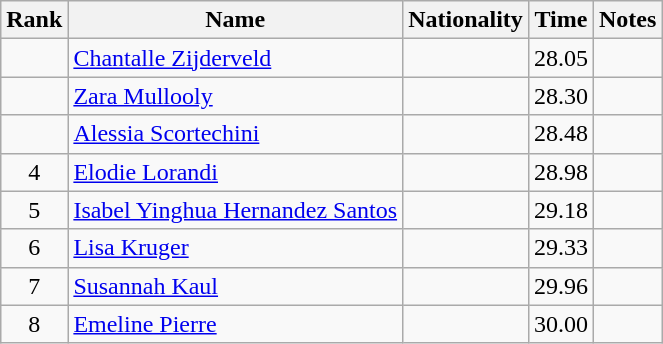<table class="wikitable sortable" style="text-align:center">
<tr>
<th>Rank</th>
<th>Name</th>
<th>Nationality</th>
<th>Time</th>
<th>Notes</th>
</tr>
<tr>
<td></td>
<td align=left><a href='#'>Chantalle Zijderveld</a></td>
<td align=left></td>
<td>28.05</td>
<td></td>
</tr>
<tr>
<td></td>
<td align=left><a href='#'>Zara Mullooly</a></td>
<td align=left></td>
<td>28.30</td>
<td></td>
</tr>
<tr>
<td></td>
<td align=left><a href='#'>Alessia Scortechini</a></td>
<td align=left></td>
<td>28.48</td>
<td></td>
</tr>
<tr>
<td>4</td>
<td align=left><a href='#'>Elodie Lorandi</a></td>
<td align=left></td>
<td>28.98</td>
<td></td>
</tr>
<tr>
<td>5</td>
<td align=left><a href='#'>Isabel Yinghua Hernandez Santos</a></td>
<td align=left></td>
<td>29.18</td>
<td></td>
</tr>
<tr>
<td>6</td>
<td align=left><a href='#'>Lisa Kruger</a></td>
<td align=left></td>
<td>29.33</td>
<td></td>
</tr>
<tr>
<td>7</td>
<td align=left><a href='#'>Susannah Kaul</a></td>
<td align=left></td>
<td>29.96</td>
<td></td>
</tr>
<tr>
<td>8</td>
<td align=left><a href='#'>Emeline Pierre</a></td>
<td align=left></td>
<td>30.00</td>
<td></td>
</tr>
</table>
